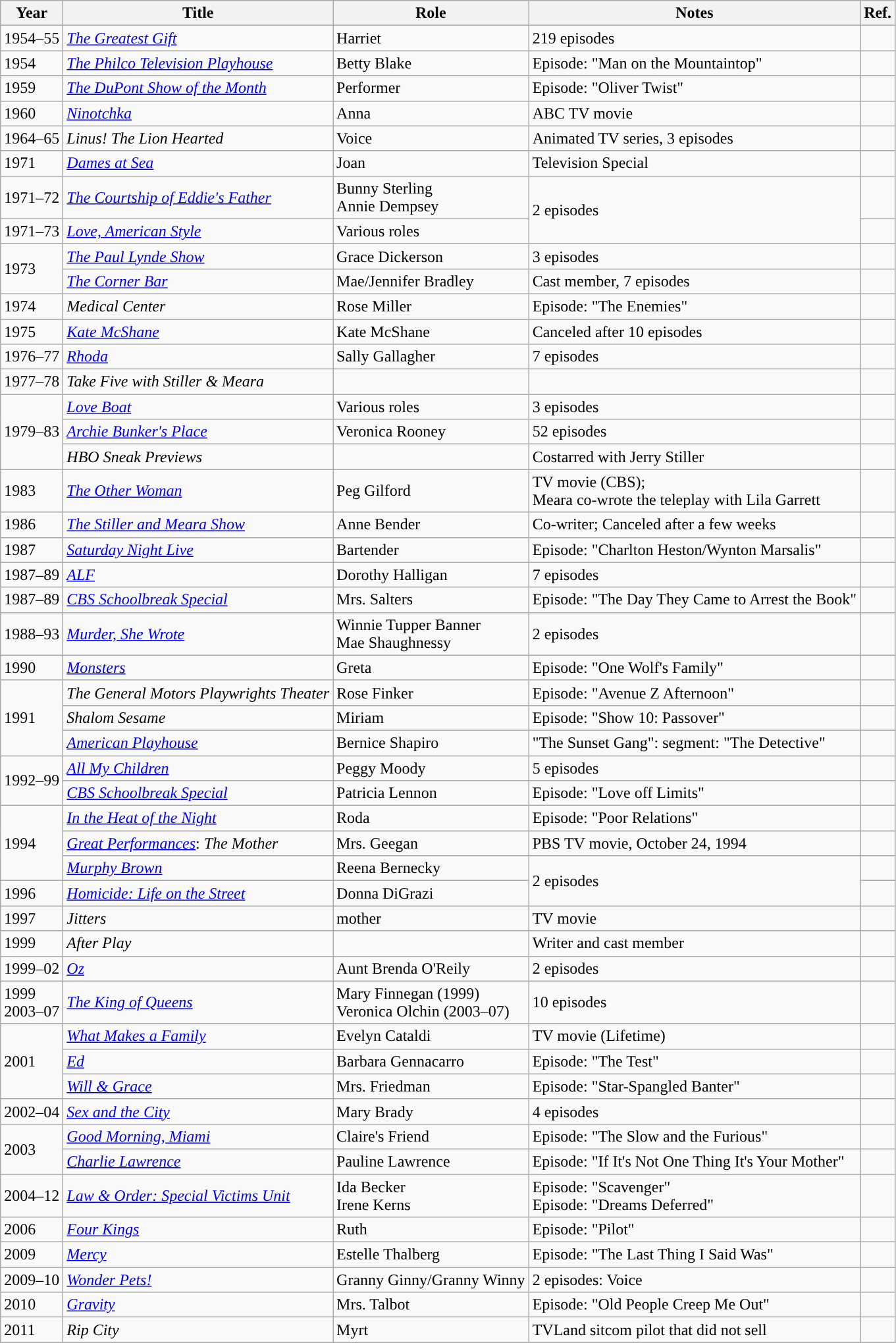<table class="wikitable">
<tr>
<th>Year</th>
<th>Title</th>
<th>Role</th>
<th>Notes</th>
<th>Ref.</th>
</tr>
<tr>
<td>1954–55</td>
<td><em><a href='#'>The Greatest Gift</a></em></td>
<td>Harriet</td>
<td>219 episodes</td>
<td></td>
</tr>
<tr>
<td>1954</td>
<td><em><a href='#'>The Philco Television Playhouse</a></em></td>
<td>Betty Blake</td>
<td>Episode: "Man on the Mountaintop"</td>
<td></td>
</tr>
<tr>
<td>1959</td>
<td><em><a href='#'>The DuPont Show of the Month</a></em></td>
<td>Performer</td>
<td>Episode: "Oliver Twist"</td>
<td></td>
</tr>
<tr>
<td>1960</td>
<td><em><a href='#'>Ninotchka</a></em></td>
<td>Anna</td>
<td>ABC TV movie</td>
<td></td>
</tr>
<tr>
<td>1964–65</td>
<td><em>Linus! The Lion Hearted</em></td>
<td>Voice</td>
<td>Animated TV series, 3 episodes</td>
<td></td>
</tr>
<tr>
<td>1971</td>
<td><em><a href='#'>Dames at Sea</a></em></td>
<td>Joan</td>
<td>Television Special</td>
<td></td>
</tr>
<tr>
<td>1971–72</td>
<td><em><a href='#'>The Courtship of Eddie's Father</a></em></td>
<td>Bunny Sterling <br> Annie Dempsey</td>
<td rowspan="2">2 episodes</td>
<td></td>
</tr>
<tr>
<td>1971–73</td>
<td><em><a href='#'>Love, American Style</a></em></td>
<td>Various roles</td>
<td></td>
</tr>
<tr>
<td rowspan="2">1973</td>
<td><em><a href='#'>The Paul Lynde Show</a></em></td>
<td>Grace Dickerson</td>
<td>3 episodes</td>
<td></td>
</tr>
<tr>
<td><em><a href='#'>The Corner Bar</a></em></td>
<td>Mae/Jennifer Bradley</td>
<td>Cast member, 7 episodes</td>
<td></td>
</tr>
<tr>
<td>1974</td>
<td><em>Medical Center</em></td>
<td>Rose Miller</td>
<td>Episode: "The Enemies"</td>
<td></td>
</tr>
<tr>
<td>1975</td>
<td><em><a href='#'>Kate McShane</a></em></td>
<td>Kate McShane</td>
<td>Canceled after 10 episodes</td>
<td></td>
</tr>
<tr>
<td>1976–77</td>
<td><em><a href='#'>Rhoda</a></em></td>
<td>Sally Gallagher</td>
<td>7 episodes</td>
<td></td>
</tr>
<tr>
<td>1977–78</td>
<td><em>Take Five with Stiller & Meara</em></td>
<td></td>
<td></td>
<td></td>
</tr>
<tr>
<td rowspan="3">1979–83</td>
<td><em><a href='#'>Love Boat</a></em></td>
<td>Various roles</td>
<td>3 episodes</td>
<td></td>
</tr>
<tr>
<td><em><a href='#'>Archie Bunker's Place</a></em></td>
<td>Veronica Rooney</td>
<td>52 episodes</td>
<td></td>
</tr>
<tr>
<td><em>HBO Sneak Previews</em></td>
<td></td>
<td>Costarred with Jerry Stiller</td>
<td></td>
</tr>
<tr>
<td>1983</td>
<td><em><a href='#'>The Other Woman</a></em></td>
<td>Peg Gilford</td>
<td>TV movie (CBS); <br> Meara co-wrote the teleplay with Lila Garrett</td>
<td></td>
</tr>
<tr>
<td>1986</td>
<td><em><a href='#'>The Stiller and Meara Show</a></em></td>
<td>Anne Bender</td>
<td>Co-writer; Canceled after a few weeks</td>
<td></td>
</tr>
<tr>
<td>1987</td>
<td><em><a href='#'>Saturday Night Live</a></em></td>
<td>Bartender</td>
<td>Episode: "Charlton Heston/Wynton Marsalis"</td>
<td></td>
</tr>
<tr>
<td>1987–89</td>
<td><em><a href='#'>ALF</a></em></td>
<td>Dorothy Halligan</td>
<td>7 episodes</td>
<td></td>
</tr>
<tr>
<td>1987–89</td>
<td><em><a href='#'>CBS Schoolbreak Special</a></em></td>
<td>Mrs. Salters</td>
<td>Episode: "The Day They Came to Arrest the Book"</td>
<td></td>
</tr>
<tr>
<td>1988–93</td>
<td><em><a href='#'>Murder, She Wrote</a></em></td>
<td>Winnie Tupper Banner <br> Mae Shaughnessy</td>
<td>2 episodes</td>
<td></td>
</tr>
<tr>
<td>1990</td>
<td><em><a href='#'>Monsters</a></em></td>
<td>Greta</td>
<td>Episode: "One Wolf's Family"</td>
<td></td>
</tr>
<tr>
<td rowspan="3">1991</td>
<td><em>The General Motors Playwrights Theater </em></td>
<td>Rose Finker</td>
<td>Episode: "Avenue Z Afternoon"</td>
<td></td>
</tr>
<tr>
<td><em>Shalom Sesame </em></td>
<td>Miriam</td>
<td>Episode: "Show 10: Passover"</td>
<td></td>
</tr>
<tr>
<td><em><a href='#'>American Playhouse</a></em></td>
<td>Bernice Shapiro</td>
<td>"The Sunset Gang": segment: "The Detective"</td>
<td></td>
</tr>
<tr>
<td rowspan="2">1992–99</td>
<td><em><a href='#'>All My Children</a></em></td>
<td>Peggy Moody</td>
<td>5 episodes</td>
<td></td>
</tr>
<tr>
<td><em><a href='#'>CBS Schoolbreak Special</a></em></td>
<td>Patricia Lennon</td>
<td>Episode: "Love off Limits"</td>
<td></td>
</tr>
<tr>
<td rowspan="3">1994</td>
<td><em><a href='#'>In the Heat of the Night</a></em></td>
<td>Roda</td>
<td>Episode: "Poor Relations"</td>
<td></td>
</tr>
<tr>
<td><em><a href='#'>Great Performances</a></em>: <em>The Mother</em></td>
<td>Mrs. Geegan</td>
<td>PBS TV movie, October 24, 1994</td>
<td></td>
</tr>
<tr>
<td><em><a href='#'>Murphy Brown</a></em></td>
<td>Reena Bernecky</td>
<td rowspan="2">2 episodes</td>
<td></td>
</tr>
<tr>
<td>1996</td>
<td><em><a href='#'>Homicide: Life on the Street</a></em></td>
<td>Donna DiGrazi</td>
<td></td>
</tr>
<tr>
<td>1997</td>
<td><em>Jitters</em></td>
<td>mother</td>
<td>TV movie</td>
<td></td>
</tr>
<tr>
<td>1999</td>
<td><em>After Play</em></td>
<td></td>
<td>Writer and cast member</td>
<td></td>
</tr>
<tr>
<td>1999–02</td>
<td><em><a href='#'>Oz</a></em></td>
<td>Aunt Brenda O'Reily</td>
<td>2 episodes</td>
<td></td>
</tr>
<tr>
<td>1999 <br> 2003–07</td>
<td><em><a href='#'>The King of Queens</a></em></td>
<td>Mary Finnegan (1999) <br> Veronica Olchin (2003–07)</td>
<td>10 episodes</td>
<td></td>
</tr>
<tr>
<td rowspan="3">2001</td>
<td><em><a href='#'>What Makes a Family</a></em></td>
<td>Evelyn Cataldi</td>
<td>TV movie (Lifetime)</td>
<td></td>
</tr>
<tr>
<td><em><a href='#'>Ed</a></em></td>
<td>Barbara Gennacarro</td>
<td>Episode: "The Test"</td>
<td></td>
</tr>
<tr>
<td><em><a href='#'>Will & Grace</a></em></td>
<td>Mrs. Friedman</td>
<td>Episode: "Star-Spangled Banter"</td>
<td></td>
</tr>
<tr>
<td>2002–04</td>
<td><em><a href='#'>Sex and the City</a></em></td>
<td>Mary Brady</td>
<td>4 episodes</td>
<td></td>
</tr>
<tr>
<td rowspan="2">2003</td>
<td><em><a href='#'>Good Morning, Miami</a></em></td>
<td>Claire's Friend</td>
<td>Episode: "The Slow and the Furious"</td>
<td></td>
</tr>
<tr>
<td><em><a href='#'>Charlie Lawrence</a></em></td>
<td>Pauline Lawrence</td>
<td>Episode: "If It's Not One Thing It's Your Mother"</td>
<td></td>
</tr>
<tr>
<td>2004–12</td>
<td><em><a href='#'>Law & Order: Special Victims Unit</a></em></td>
<td>Ida Becker <br> Irene Kerns</td>
<td>Episode: "Scavenger" <br> Episode: "Dreams Deferred"</td>
<td></td>
</tr>
<tr>
<td>2006</td>
<td><em><a href='#'>Four Kings</a></em></td>
<td>Ruth</td>
<td>Episode: "Pilot"</td>
<td></td>
</tr>
<tr>
<td>2009</td>
<td><em><a href='#'>Mercy</a></em></td>
<td>Estelle Thalberg</td>
<td>Episode: "The Last Thing I Said Was"</td>
<td></td>
</tr>
<tr>
<td>2009–10</td>
<td><em><a href='#'>Wonder Pets!</a></em></td>
<td>Granny Ginny/Granny Winny</td>
<td>2 episodes: Voice</td>
<td></td>
</tr>
<tr>
<td>2010</td>
<td><em><a href='#'>Gravity</a></em></td>
<td>Mrs. Talbot</td>
<td>Episode: "Old People Creep Me Out"</td>
<td></td>
</tr>
<tr>
<td>2011</td>
<td><em>Rip City</em></td>
<td>Myrt</td>
<td>TVLand sitcom pilot that did not sell</td>
<td></td>
</tr>
</table>
